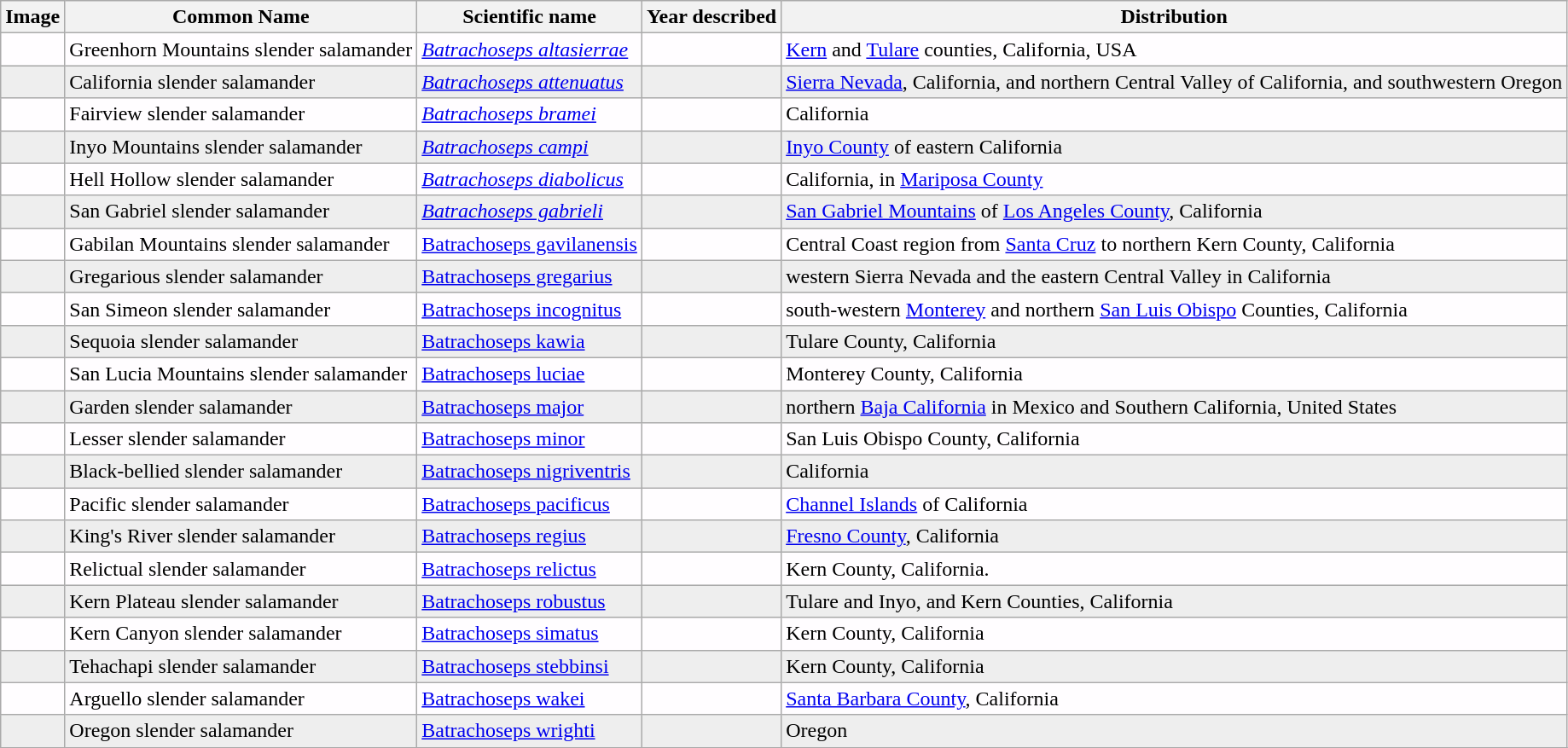<table class="wikitable">
<tr>
<th>Image</th>
<th>Common Name</th>
<th>Scientific name</th>
<th>Year described</th>
<th>Distribution</th>
</tr>
<tr style="background:#FFFDFF;">
<td></td>
<td>Greenhorn Mountains slender salamander</td>
<td><em><a href='#'>Batrachoseps altasierrae</a></em></td>
<td></td>
<td><a href='#'>Kern</a> and <a href='#'>Tulare</a> counties, California, USA</td>
</tr>
<tr style="background:#EEEEEE;">
<td></td>
<td>California slender salamander</td>
<td><em><a href='#'>Batrachoseps attenuatus</a></em></td>
<td></td>
<td><a href='#'>Sierra Nevada</a>, California, and northern Central Valley of California, and southwestern Oregon</td>
</tr>
<tr style="background:#FFFDFF;">
<td></td>
<td>Fairview slender salamander</td>
<td><em><a href='#'>Batrachoseps bramei</a></em></td>
<td></td>
<td>California</td>
</tr>
<tr style="background:#EEEEEE;">
<td></td>
<td>Inyo Mountains slender salamander</td>
<td><em><a href='#'>Batrachoseps campi</a></em></td>
<td></td>
<td><a href='#'>Inyo County</a> of eastern California</td>
</tr>
<tr style="background:#FFFDFF;">
<td></td>
<td>Hell Hollow slender salamander</td>
<td><em><a href='#'>Batrachoseps diabolicus</a></em></td>
<td></td>
<td>California, in <a href='#'>Mariposa County</a></td>
</tr>
<tr style="background:#EEEEEE;">
<td></td>
<td>San Gabriel slender salamander</td>
<td><em><a href='#'>Batrachoseps gabrieli</a></em></td>
<td></td>
<td><a href='#'>San Gabriel Mountains</a> of <a href='#'>Los Angeles County</a>, California</td>
</tr>
<tr style="background:#FFFDFF;">
<td></td>
<td>Gabilan Mountains slender salamander<em></td>
<td></em><a href='#'>Batrachoseps gavilanensis</a><em></td>
<td></td>
<td>Central Coast region from <a href='#'>Santa Cruz</a> to northern Kern County, California</td>
</tr>
<tr style="background:#EEEEEE;">
<td></td>
<td>Gregarious slender salamander</td>
<td></em><a href='#'>Batrachoseps gregarius</a><em></td>
<td></td>
<td>western Sierra Nevada and the eastern Central Valley in California</td>
</tr>
<tr style="background:#FFFDFF;">
<td></td>
<td>San Simeon slender salamander</td>
<td></em><a href='#'>Batrachoseps incognitus</a><em></td>
<td></td>
<td>south-western <a href='#'>Monterey</a> and northern <a href='#'>San Luis Obispo</a> Counties, California</td>
</tr>
<tr style="background:#EEEEEE;">
<td></td>
<td>Sequoia slender salamander</td>
<td></em><a href='#'>Batrachoseps kawia</a><em></td>
<td></td>
<td>Tulare County, California</td>
</tr>
<tr style="background:#FFFDFF;">
<td></td>
<td>San Lucia Mountains slender salamander</td>
<td></em><a href='#'>Batrachoseps luciae</a><em></td>
<td></td>
<td>Monterey County, California</td>
</tr>
<tr style="background:#EEEEEE;">
<td></td>
<td>Garden slender salamander</td>
<td></em><a href='#'>Batrachoseps major</a><em></td>
<td></td>
<td>northern <a href='#'>Baja California</a> in Mexico and Southern California, United States</td>
</tr>
<tr style="background:#FFFDFF;">
<td></td>
<td>Lesser slender salamander</td>
<td></em><a href='#'>Batrachoseps minor</a><em></td>
<td></td>
<td>San Luis Obispo County, California</td>
</tr>
<tr style="background:#EEEEEE;">
<td></td>
<td>Black-bellied slender salamander</td>
<td></em><a href='#'>Batrachoseps nigriventris</a><em></td>
<td></td>
<td>California</td>
</tr>
<tr style="background:#FFFDFF;">
<td></td>
<td>Pacific slender salamander</td>
<td></em><a href='#'>Batrachoseps pacificus</a><em></td>
<td></td>
<td><a href='#'>Channel Islands</a> of California</td>
</tr>
<tr style="background:#EEEEEE;">
<td></td>
<td>King's River slender salamander</td>
<td></em><a href='#'>Batrachoseps regius</a><em></td>
<td></td>
<td><a href='#'>Fresno County</a>, California</td>
</tr>
<tr style="background:#FFFDFF;">
<td></td>
<td>Relictual slender salamander</td>
<td></em><a href='#'>Batrachoseps relictus</a><em></td>
<td></td>
<td>Kern County, California.</td>
</tr>
<tr style="background:#EEEEEE;">
<td></td>
<td>Kern Plateau slender salamander</td>
<td></em><a href='#'>Batrachoseps robustus</a><em></td>
<td></td>
<td>Tulare and Inyo, and Kern Counties, California</td>
</tr>
<tr style="background:#FFFDFF;">
<td></td>
<td>Kern Canyon slender salamander</td>
<td></em><a href='#'>Batrachoseps simatus</a><em></td>
<td></td>
<td>Kern County, California</td>
</tr>
<tr style="background:#EEEEEE;">
<td></td>
<td>Tehachapi slender salamander</td>
<td></em><a href='#'>Batrachoseps stebbinsi</a><em></td>
<td></td>
<td>Kern County, California</td>
</tr>
<tr style="background:#FFFDFF;">
<td></td>
<td>Arguello slender salamander</td>
<td></em><a href='#'>Batrachoseps wakei</a><em></td>
<td></td>
<td><a href='#'>Santa Barbara County</a>, California</td>
</tr>
<tr style="background:#EEEEEE;">
<td></td>
<td>Oregon slender salamander</td>
<td></em><a href='#'>Batrachoseps wrighti</a><em></td>
<td></td>
<td>Oregon</td>
</tr>
<tr>
</tr>
</table>
